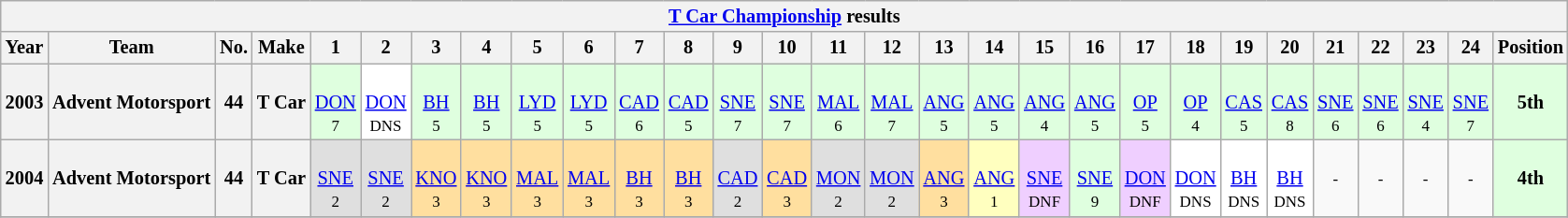<table class="wikitable" style="text-align:center; font-size:85%">
<tr>
<th colspan=30><a href='#'>T Car Championship</a> results</th>
</tr>
<tr>
<th>Year</th>
<th>Team</th>
<th>No.</th>
<th>Make</th>
<th>1</th>
<th>2</th>
<th>3</th>
<th>4</th>
<th>5</th>
<th>6</th>
<th>7</th>
<th>8</th>
<th>9</th>
<th>10</th>
<th>11</th>
<th>12</th>
<th>13</th>
<th>14</th>
<th>15</th>
<th>16</th>
<th>17</th>
<th>18</th>
<th>19</th>
<th>20</th>
<th>21</th>
<th>22</th>
<th>23</th>
<th>24</th>
<th>Position</th>
</tr>
<tr>
<th>2003</th>
<th>Advent Motorsport</th>
<th>44</th>
<th>T Car</th>
<td style="background:#DFFFDF;"> <br><a href='#'>DON</a><br><small>7</small></td>
<td style="background:#FFFFFF;"> <br><a href='#'>DON</a><br><small>DNS</small></td>
<td style="background:#DFFFDF;"> <br><a href='#'>BH</a><br><small>5</small></td>
<td style="background:#DFFFDF;"> <br><a href='#'>BH</a><br><small>5</small></td>
<td style="background:#DFFFDF;"> <br><a href='#'>LYD</a><br><small>5</small></td>
<td style="background:#DFFFDF;"> <br><a href='#'>LYD</a><br><small>5</small></td>
<td style="background:#DFFFDF;"> <br><a href='#'>CAD</a><br><small>6</small></td>
<td style="background:#DFFFDF;"> <br><a href='#'>CAD</a><br><small>5</small></td>
<td style="background:#DFFFDF;"> <br><a href='#'>SNE</a><br><small>7</small></td>
<td style="background:#DFFFDF;"> <br><a href='#'>SNE</a><br><small>7</small></td>
<td style="background:#DFFFDF;"> <br><a href='#'>MAL</a><br><small>6</small></td>
<td style="background:#DFFFDF;"> <br><a href='#'>MAL</a><br><small>7</small></td>
<td style="background:#DFFFDF;"> <br><a href='#'>ANG</a><br><small>5</small></td>
<td style="background:#DFFFDF;"> <br><a href='#'>ANG</a><br><small>5</small></td>
<td style="background:#DFFFDF;"> <br><a href='#'>ANG</a><br><small>4</small></td>
<td style="background:#DFFFDF;"> <br><a href='#'>ANG</a><br><small>5</small></td>
<td style="background:#DFFFDF;"> <br><a href='#'>OP</a><br><small>5</small></td>
<td style="background:#DFFFDF;"> <br><a href='#'>OP</a><br><small>4</small></td>
<td style="background:#DFFFDF;"> <br><a href='#'>CAS</a><br><small>5</small></td>
<td style="background:#DFFFDF;"> <br><a href='#'>CAS</a><br><small>8</small></td>
<td style="background:#DFFFDF;"> <br><a href='#'>SNE</a><br><small>6</small></td>
<td style="background:#DFFFDF;"> <br><a href='#'>SNE</a><br><small>6</small></td>
<td style="background:#DFFFDF;"> <br><a href='#'>SNE</a><br><small>4</small></td>
<td style="background:#DFFFDF;"> <br><a href='#'>SNE</a><br><small>7</small></td>
<th style="background:#DFFFDF;">5th</th>
</tr>
<tr>
<th>2004</th>
<th>Advent Motorsport</th>
<th>44</th>
<th>T Car</th>
<td style="background:#DFDFDF;"> <br><a href='#'>SNE</a><br><small>2</small></td>
<td style="background:#DFDFDF;"> <br><a href='#'>SNE</a><br><small>2</small></td>
<td style="background:#FFDF9F;"> <br><a href='#'>KNO</a><br><small>3</small></td>
<td style="background:#FFDF9F;"> <br><a href='#'>KNO</a><br><small>3</small></td>
<td style="background:#FFDF9F;"> <br><a href='#'>MAL</a><br><small>3</small></td>
<td style="background:#FFDF9F;"> <br><a href='#'>MAL</a><br><small>3</small></td>
<td style="background:#FFDF9F;"> <br><a href='#'>BH</a><br><small>3</small></td>
<td style="background:#FFDF9F;"> <br><a href='#'>BH</a><br><small>3</small></td>
<td style="background:#DFDFDF;"> <br><a href='#'>CAD</a><br><small>2</small></td>
<td style="background:#FFDF9F;"> <br><a href='#'>CAD</a><br><small>3</small></td>
<td style="background:#DFDFDF;"> <br><a href='#'>MON</a><br><small>2</small></td>
<td style="background:#DFDFDF;"> <br><a href='#'>MON</a><br><small>2</small></td>
<td style="background:#FFDF9F;"> <br><a href='#'>ANG</a><br><small>3</small></td>
<td style="background:#FFFFBF;"> <br><a href='#'>ANG</a><br><small>1</small></td>
<td style="background:#EFCFFF;"> <br><a href='#'>SNE</a><br><small>DNF</small></td>
<td style="background:#DFFFDF;"> <br><a href='#'>SNE</a><br><small>9</small></td>
<td style="background:#EFCFFF;"> <br><a href='#'>DON</a><br><small>DNF</small></td>
<td style="background:#FFFFFF;"> <br><a href='#'>DON</a><br><small>DNS</small></td>
<td style="background:#FFFFFF;"> <br><a href='#'>BH</a><br><small>DNS</small></td>
<td style="background:#FFFFFF;"> <br><a href='#'>BH</a><br><small>DNS</small></td>
<td style="background:;"><small>-</small></td>
<td style="background:;"><small>-</small></td>
<td style="background:;"><small>-</small></td>
<td style="background:;"><small>-</small></td>
<th style="background:#DFFFDF;">4th</th>
</tr>
<tr>
</tr>
</table>
